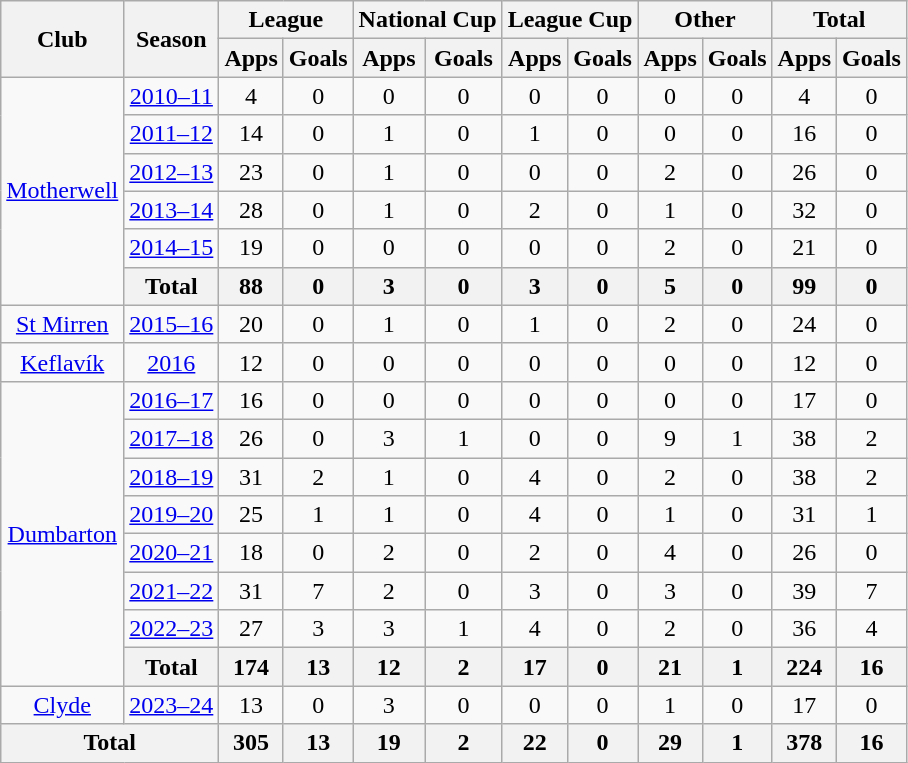<table class="wikitable" style="text-align: center;">
<tr>
<th rowspan="2">Club</th>
<th rowspan="2">Season</th>
<th colspan="2">League</th>
<th colspan="2">National Cup</th>
<th colspan="2">League Cup</th>
<th colspan="2">Other</th>
<th colspan="2">Total</th>
</tr>
<tr>
<th>Apps</th>
<th>Goals</th>
<th>Apps</th>
<th>Goals</th>
<th>Apps</th>
<th>Goals</th>
<th>Apps</th>
<th>Goals</th>
<th>Apps</th>
<th>Goals</th>
</tr>
<tr>
<td rowspan="6"><a href='#'>Motherwell</a></td>
<td><a href='#'>2010–11</a></td>
<td>4</td>
<td>0</td>
<td>0</td>
<td>0</td>
<td>0</td>
<td>0</td>
<td>0</td>
<td>0</td>
<td>4</td>
<td>0</td>
</tr>
<tr>
<td><a href='#'>2011–12</a></td>
<td>14</td>
<td>0</td>
<td>1</td>
<td>0</td>
<td>1</td>
<td>0</td>
<td>0</td>
<td>0</td>
<td>16</td>
<td>0</td>
</tr>
<tr>
<td><a href='#'>2012–13</a></td>
<td>23</td>
<td>0</td>
<td>1</td>
<td>0</td>
<td>0</td>
<td>0</td>
<td>2</td>
<td>0</td>
<td>26</td>
<td>0</td>
</tr>
<tr>
<td><a href='#'>2013–14</a></td>
<td>28</td>
<td>0</td>
<td>1</td>
<td>0</td>
<td>2</td>
<td>0</td>
<td>1</td>
<td>0</td>
<td>32</td>
<td>0</td>
</tr>
<tr>
<td><a href='#'>2014–15</a></td>
<td>19</td>
<td>0</td>
<td>0</td>
<td>0</td>
<td>0</td>
<td>0</td>
<td>2</td>
<td>0</td>
<td>21</td>
<td>0</td>
</tr>
<tr>
<th>Total</th>
<th>88</th>
<th>0</th>
<th>3</th>
<th>0</th>
<th>3</th>
<th>0</th>
<th>5</th>
<th>0</th>
<th>99</th>
<th>0</th>
</tr>
<tr>
<td><a href='#'>St Mirren</a></td>
<td><a href='#'>2015–16</a></td>
<td>20</td>
<td>0</td>
<td>1</td>
<td>0</td>
<td>1</td>
<td>0</td>
<td>2</td>
<td>0</td>
<td>24</td>
<td>0</td>
</tr>
<tr>
<td><a href='#'>Keflavík</a></td>
<td><a href='#'>2016</a></td>
<td>12</td>
<td>0</td>
<td>0</td>
<td>0</td>
<td>0</td>
<td>0</td>
<td>0</td>
<td>0</td>
<td>12</td>
<td>0</td>
</tr>
<tr>
<td rowspan="8"><a href='#'>Dumbarton</a></td>
<td><a href='#'>2016–17</a></td>
<td>16</td>
<td>0</td>
<td>0</td>
<td>0</td>
<td>0</td>
<td>0</td>
<td>0</td>
<td>0</td>
<td>17</td>
<td>0</td>
</tr>
<tr>
<td><a href='#'>2017–18</a></td>
<td>26</td>
<td>0</td>
<td>3</td>
<td>1</td>
<td>0</td>
<td>0</td>
<td>9</td>
<td>1</td>
<td>38</td>
<td>2</td>
</tr>
<tr>
<td><a href='#'>2018–19</a></td>
<td>31</td>
<td>2</td>
<td>1</td>
<td>0</td>
<td>4</td>
<td>0</td>
<td>2</td>
<td>0</td>
<td>38</td>
<td>2</td>
</tr>
<tr>
<td><a href='#'>2019–20</a></td>
<td>25</td>
<td>1</td>
<td>1</td>
<td>0</td>
<td>4</td>
<td>0</td>
<td>1</td>
<td>0</td>
<td>31</td>
<td>1</td>
</tr>
<tr>
<td><a href='#'>2020–21</a></td>
<td>18</td>
<td>0</td>
<td>2</td>
<td>0</td>
<td>2</td>
<td>0</td>
<td>4</td>
<td>0</td>
<td>26</td>
<td>0</td>
</tr>
<tr>
<td><a href='#'>2021–22</a></td>
<td>31</td>
<td>7</td>
<td>2</td>
<td>0</td>
<td>3</td>
<td>0</td>
<td>3</td>
<td>0</td>
<td>39</td>
<td>7</td>
</tr>
<tr>
<td><a href='#'>2022–23</a></td>
<td>27</td>
<td>3</td>
<td>3</td>
<td>1</td>
<td>4</td>
<td>0</td>
<td>2</td>
<td>0</td>
<td>36</td>
<td>4</td>
</tr>
<tr>
<th>Total</th>
<th>174</th>
<th>13</th>
<th>12</th>
<th>2</th>
<th>17</th>
<th>0</th>
<th>21</th>
<th>1</th>
<th>224</th>
<th>16</th>
</tr>
<tr>
<td><a href='#'>Clyde</a></td>
<td><a href='#'>2023–24</a></td>
<td>13</td>
<td>0</td>
<td>3</td>
<td>0</td>
<td>0</td>
<td>0</td>
<td>1</td>
<td>0</td>
<td>17</td>
<td>0</td>
</tr>
<tr>
<th colspan="2">Total</th>
<th>305</th>
<th>13</th>
<th>19</th>
<th>2</th>
<th>22</th>
<th>0</th>
<th>29</th>
<th>1</th>
<th>378</th>
<th>16</th>
</tr>
</table>
